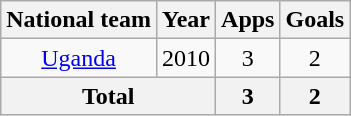<table class="wikitable" style="text-align:center">
<tr>
<th>National team</th>
<th>Year</th>
<th>Apps</th>
<th>Goals</th>
</tr>
<tr>
<td rowspan="1"><a href='#'>Uganda</a></td>
<td>2010</td>
<td>3</td>
<td>2</td>
</tr>
<tr>
<th colspan="2">Total</th>
<th>3</th>
<th>2</th>
</tr>
</table>
